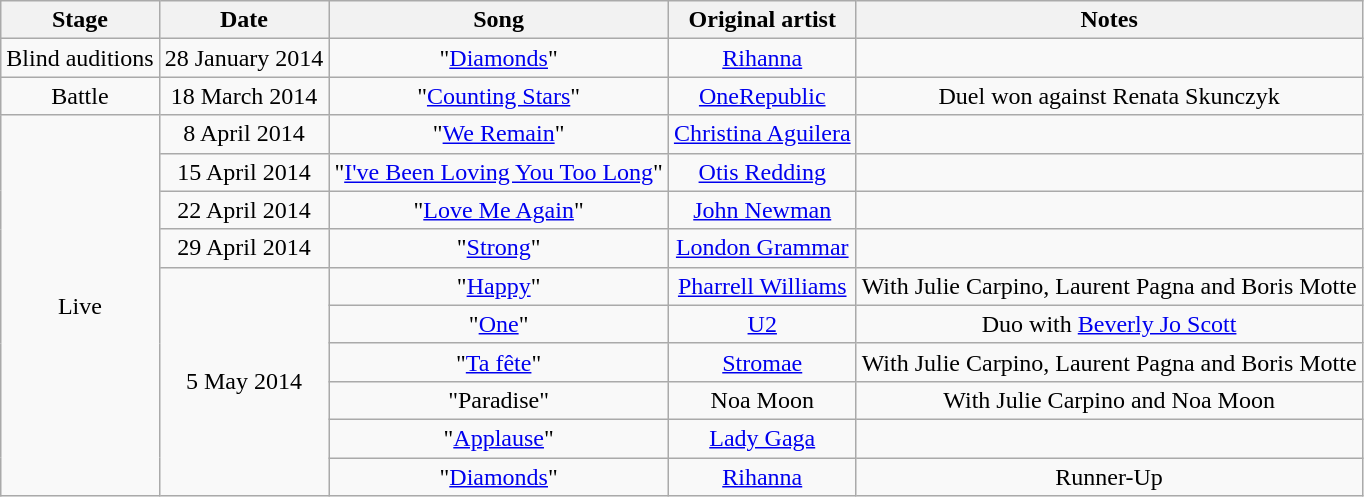<table class="wikitable collapsible" style="text-align:center;">
<tr>
<th style="text-align:center;"><strong>Stage</strong></th>
<th style="text-align:center;"><strong>Date</strong></th>
<th style="text-align:center;"><strong>Song</strong></th>
<th style="text-align:center;"><strong>Original artist</strong></th>
<th style="text-align:center;"><strong>Notes</strong></th>
</tr>
<tr>
<td style="text-align:center;">Blind auditions</td>
<td style="text-align:center;">28 January 2014</td>
<td style="text-align:center;">"<a href='#'>Diamonds</a>"</td>
<td style="text-align:center;"><a href='#'>Rihanna</a></td>
<td style="text-align:center;"></td>
</tr>
<tr style="text-align:center;">
<td>Battle</td>
<td>18 March 2014</td>
<td>"<a href='#'>Counting Stars</a>"</td>
<td><a href='#'>OneRepublic</a></td>
<td>Duel won against Renata Skunczyk</td>
</tr>
<tr style="text-align:center;">
<td rowspan="10">Live</td>
<td>8 April 2014</td>
<td>"<a href='#'>We Remain</a>"</td>
<td><a href='#'>Christina Aguilera</a></td>
<td style="text-align:center;"></td>
</tr>
<tr style="text-align:center;">
<td>15 April 2014</td>
<td>"<a href='#'>I've Been Loving You Too Long</a>"</td>
<td><a href='#'>Otis Redding</a></td>
<td style="text-align:center;"></td>
</tr>
<tr style="text-align:center;">
<td>22 April 2014</td>
<td>"<a href='#'>Love Me Again</a>"</td>
<td><a href='#'>John Newman</a></td>
<td style="text-align:center;"></td>
</tr>
<tr style="text-align:center;">
<td>29 April 2014</td>
<td>"<a href='#'>Strong</a>"</td>
<td><a href='#'>London Grammar</a></td>
<td style="text-align:center;"></td>
</tr>
<tr>
<td rowspan="6" style="text-align:center;">5 May 2014</td>
<td style="text-align:center;">"<a href='#'>Happy</a>"</td>
<td style="text-align:center;"><a href='#'>Pharrell Williams</a></td>
<td style="text-align:center;">With Julie Carpino, Laurent Pagna and Boris Motte</td>
</tr>
<tr>
<td style="text-align:center;">"<a href='#'>One</a>"</td>
<td style="text-align:center;"><a href='#'>U2</a></td>
<td style="text-align:center;">Duo with <a href='#'>Beverly Jo Scott</a></td>
</tr>
<tr>
<td style="text-align:center;">"<a href='#'>Ta fête</a>"</td>
<td style="text-align:center;"><a href='#'>Stromae</a></td>
<td style="text-align:center;">With Julie Carpino, Laurent Pagna and Boris Motte</td>
</tr>
<tr>
<td style="text-align:center;">"Paradise"</td>
<td style="text-align:center;">Noa Moon</td>
<td style="text-align:center;">With Julie Carpino and Noa Moon</td>
</tr>
<tr>
<td style="text-align:center;">"<a href='#'>Applause</a>"</td>
<td style="text-align:center;"><a href='#'>Lady Gaga</a></td>
<td style="text-align:center;"></td>
</tr>
<tr>
<td style="text-align:center;">"<a href='#'>Diamonds</a>"</td>
<td style="text-align:center;"><a href='#'>Rihanna</a></td>
<td style="text-align:center;">Runner-Up</td>
</tr>
</table>
